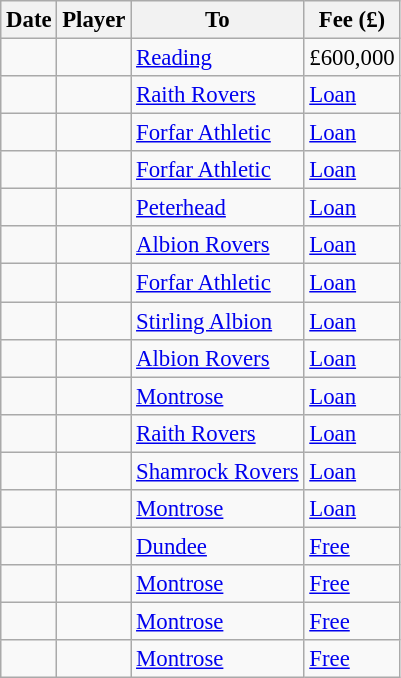<table class="wikitable sortable" style="font-size:95%">
<tr>
<th>Date</th>
<th>Player</th>
<th>To</th>
<th>Fee (£)</th>
</tr>
<tr>
<td></td>
<td> </td>
<td><a href='#'>Reading</a></td>
<td>£600,000</td>
</tr>
<tr>
<td></td>
<td> </td>
<td><a href='#'>Raith Rovers</a></td>
<td><a href='#'>Loan</a></td>
</tr>
<tr>
<td></td>
<td> </td>
<td><a href='#'>Forfar Athletic</a></td>
<td><a href='#'>Loan</a></td>
</tr>
<tr>
<td></td>
<td> </td>
<td><a href='#'>Forfar Athletic</a></td>
<td><a href='#'>Loan</a></td>
</tr>
<tr>
<td></td>
<td> </td>
<td><a href='#'>Peterhead</a></td>
<td><a href='#'>Loan</a></td>
</tr>
<tr>
<td></td>
<td> </td>
<td><a href='#'>Albion Rovers</a></td>
<td><a href='#'>Loan</a></td>
</tr>
<tr>
<td></td>
<td> </td>
<td><a href='#'>Forfar Athletic</a></td>
<td><a href='#'>Loan</a></td>
</tr>
<tr>
<td></td>
<td> </td>
<td><a href='#'>Stirling Albion</a></td>
<td><a href='#'>Loan</a></td>
</tr>
<tr>
<td></td>
<td> </td>
<td><a href='#'>Albion Rovers</a></td>
<td><a href='#'>Loan</a></td>
</tr>
<tr>
<td></td>
<td> </td>
<td><a href='#'>Montrose</a></td>
<td><a href='#'>Loan</a></td>
</tr>
<tr>
<td></td>
<td> </td>
<td><a href='#'>Raith Rovers</a></td>
<td><a href='#'>Loan</a></td>
</tr>
<tr>
<td></td>
<td> </td>
<td><a href='#'>Shamrock Rovers</a></td>
<td><a href='#'>Loan</a></td>
</tr>
<tr>
<td></td>
<td> </td>
<td><a href='#'>Montrose</a></td>
<td><a href='#'>Loan</a></td>
</tr>
<tr>
<td></td>
<td> </td>
<td><a href='#'>Dundee</a></td>
<td><a href='#'>Free</a></td>
</tr>
<tr>
<td></td>
<td> </td>
<td><a href='#'>Montrose</a></td>
<td><a href='#'>Free</a></td>
</tr>
<tr>
<td></td>
<td> </td>
<td><a href='#'>Montrose</a></td>
<td><a href='#'>Free</a></td>
</tr>
<tr>
<td></td>
<td> </td>
<td><a href='#'>Montrose</a></td>
<td><a href='#'>Free</a></td>
</tr>
</table>
